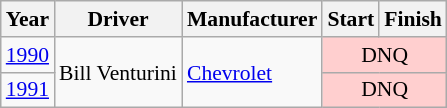<table class="wikitable" style="font-size: 90%;">
<tr>
<th>Year</th>
<th>Driver</th>
<th>Manufacturer</th>
<th>Start</th>
<th>Finish</th>
</tr>
<tr>
<td><a href='#'>1990</a></td>
<td rowspan=2>Bill Venturini</td>
<td rowspan=2><a href='#'>Chevrolet</a></td>
<td colspan=2 align=center style="background:#FFCFCF;">DNQ</td>
</tr>
<tr>
<td><a href='#'>1991</a></td>
<td colspan=2 align=center style="background:#FFCFCF;">DNQ</td>
</tr>
</table>
